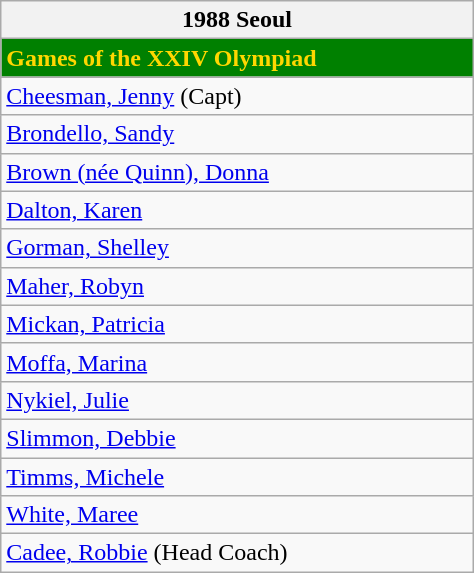<table class="wikitable collapsible autocollapse" width=25%>
<tr>
<th>1988 Seoul</th>
</tr>
<tr>
<td bgcolor=green style="color:gold; width:200px"><strong>Games of the XXIV Olympiad</strong></td>
</tr>
<tr>
<td><a href='#'>Cheesman, Jenny</a> (Capt)</td>
</tr>
<tr>
<td><a href='#'>Brondello, Sandy</a></td>
</tr>
<tr>
<td><a href='#'>Brown (née Quinn), Donna</a></td>
</tr>
<tr>
<td><a href='#'>Dalton, Karen</a></td>
</tr>
<tr>
<td><a href='#'>Gorman, Shelley</a></td>
</tr>
<tr>
<td><a href='#'>Maher, Robyn</a></td>
</tr>
<tr>
<td><a href='#'>Mickan, Patricia</a></td>
</tr>
<tr>
<td><a href='#'>Moffa, Marina</a></td>
</tr>
<tr>
<td><a href='#'>Nykiel, Julie</a></td>
</tr>
<tr>
<td><a href='#'>Slimmon, Debbie</a></td>
</tr>
<tr>
<td><a href='#'>Timms, Michele</a></td>
</tr>
<tr>
<td><a href='#'>White, Maree</a></td>
</tr>
<tr>
<td><a href='#'>Cadee, Robbie</a> (Head Coach)</td>
</tr>
</table>
